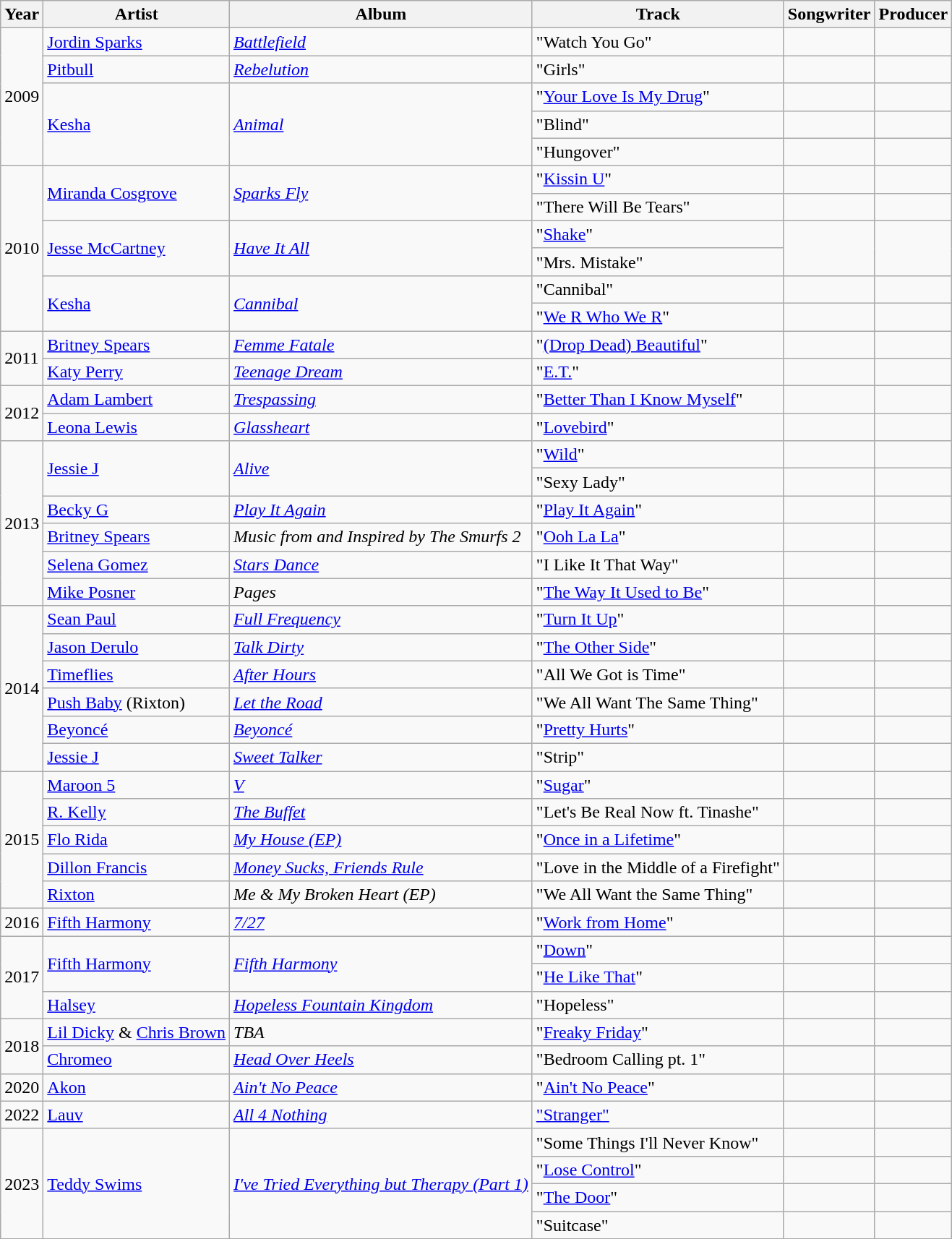<table class="wikitable">
<tr>
<th>Year</th>
<th>Artist</th>
<th>Album</th>
<th>Track</th>
<th>Songwriter</th>
<th>Producer</th>
</tr>
<tr>
<td rowspan="5">2009</td>
<td><a href='#'>Jordin Sparks</a></td>
<td><em><a href='#'>Battlefield</a></em></td>
<td>"Watch You Go"</td>
<td></td>
<td></td>
</tr>
<tr>
<td><a href='#'>Pitbull</a></td>
<td><em><a href='#'>Rebelution</a></em></td>
<td>"Girls"</td>
<td></td>
<td></td>
</tr>
<tr>
<td rowspan="3"><a href='#'>Kesha</a></td>
<td rowspan="3"><em><a href='#'>Animal</a></em></td>
<td>"<a href='#'>Your Love Is My Drug</a>"</td>
<td></td>
<td></td>
</tr>
<tr>
<td>"Blind"</td>
<td></td>
<td></td>
</tr>
<tr>
<td>"Hungover"</td>
<td></td>
<td></td>
</tr>
<tr>
<td rowspan="6">2010</td>
<td rowspan="2"><a href='#'>Miranda Cosgrove</a></td>
<td rowspan="2"><em><a href='#'>Sparks Fly</a></em></td>
<td>"<a href='#'>Kissin U</a>"</td>
<td></td>
<td></td>
</tr>
<tr>
<td>"There Will Be Tears"</td>
<td></td>
<td></td>
</tr>
<tr>
<td rowspan="2"><a href='#'>Jesse McCartney</a></td>
<td rowspan="2"><a href='#'><em>Have It All</em></a></td>
<td>"<a href='#'>Shake</a>"</td>
<td rowspan="2"></td>
<td rowspan="2"></td>
</tr>
<tr>
<td>"Mrs. Mistake"</td>
</tr>
<tr>
<td rowspan="2"><a href='#'>Kesha</a></td>
<td rowspan="2"><em><a href='#'>Cannibal</a></em></td>
<td>"Cannibal"</td>
<td></td>
<td></td>
</tr>
<tr>
<td>"<a href='#'>We R Who We R</a>"</td>
<td></td>
<td></td>
</tr>
<tr>
<td rowspan="2">2011</td>
<td><a href='#'>Britney Spears</a></td>
<td><em><a href='#'>Femme Fatale</a></em></td>
<td>"<a href='#'>(Drop Dead) Beautiful</a>"</td>
<td></td>
<td></td>
</tr>
<tr>
<td><a href='#'>Katy Perry</a></td>
<td><em><a href='#'>Teenage Dream</a></em></td>
<td>"<a href='#'>E.T.</a>"</td>
<td></td>
<td></td>
</tr>
<tr>
<td rowspan="2">2012</td>
<td><a href='#'>Adam Lambert</a></td>
<td><em><a href='#'>Trespassing</a></em></td>
<td>"<a href='#'>Better Than I Know Myself</a>"</td>
<td></td>
<td></td>
</tr>
<tr>
<td><a href='#'>Leona Lewis</a></td>
<td "Glassheart (Leona Lewis album)><em><a href='#'>Glassheart</a></em></td>
<td>"<a href='#'>Lovebird</a>"</td>
<td></td>
<td></td>
</tr>
<tr>
<td rowspan="6">2013</td>
<td rowspan="2"><a href='#'>Jessie J</a></td>
<td rowspan="2"><em><a href='#'>Alive</a></em></td>
<td>"<a href='#'>Wild</a>"</td>
<td></td>
<td></td>
</tr>
<tr>
<td>"Sexy Lady"</td>
<td></td>
<td></td>
</tr>
<tr>
<td><a href='#'>Becky G</a></td>
<td><a href='#'><em>Play It Again</em></a></td>
<td>"<a href='#'>Play It Again</a>"</td>
<td></td>
<td></td>
</tr>
<tr>
<td><a href='#'>Britney Spears</a></td>
<td><em>Music from and Inspired by The Smurfs 2</em></td>
<td>"<a href='#'>Ooh La La</a>"</td>
<td></td>
<td></td>
</tr>
<tr>
<td><a href='#'>Selena Gomez</a></td>
<td><em><a href='#'>Stars Dance</a></em></td>
<td>"I Like It That Way"</td>
<td></td>
<td></td>
</tr>
<tr>
<td><a href='#'>Mike Posner</a></td>
<td><em>Pages</em></td>
<td>"<a href='#'>The Way It Used to Be</a>"</td>
<td></td>
<td></td>
</tr>
<tr>
<td rowspan="6">2014</td>
<td><a href='#'>Sean Paul</a></td>
<td><em><a href='#'>Full Frequency</a></em></td>
<td>"<a href='#'>Turn It Up</a>"</td>
<td></td>
<td></td>
</tr>
<tr>
<td><a href='#'>Jason Derulo</a></td>
<td><em><a href='#'>Talk Dirty</a></em></td>
<td>"<a href='#'>The Other Side</a>"</td>
<td></td>
<td></td>
</tr>
<tr>
<td><a href='#'>Timeflies</a></td>
<td><a href='#'><em>After Hours</em></a></td>
<td>"All We Got is Time"</td>
<td></td>
<td></td>
</tr>
<tr>
<td><a href='#'>Push Baby</a> (Rixton)</td>
<td><em><a href='#'>Let the Road</a></em></td>
<td>"We All Want The Same Thing"</td>
<td></td>
<td></td>
</tr>
<tr>
<td><a href='#'>Beyoncé</a></td>
<td><em><a href='#'>Beyoncé</a></em></td>
<td>"<a href='#'>Pretty Hurts</a>"</td>
<td></td>
<td></td>
</tr>
<tr>
<td><a href='#'>Jessie J</a></td>
<td><em><a href='#'>Sweet Talker</a></em></td>
<td>"Strip"</td>
<td></td>
<td></td>
</tr>
<tr>
<td rowspan="5">2015</td>
<td><a href='#'>Maroon 5</a></td>
<td><em><a href='#'>V</a></em></td>
<td>"<a href='#'>Sugar</a>"</td>
<td></td>
<td></td>
</tr>
<tr>
<td><a href='#'>R. Kelly</a></td>
<td><em><a href='#'>The Buffet</a></em></td>
<td>"Let's Be Real Now ft. Tinashe"</td>
<td></td>
<td></td>
</tr>
<tr>
<td><a href='#'>Flo Rida</a></td>
<td><em><a href='#'>My House (EP)</a></em></td>
<td>"<a href='#'>Once in a Lifetime</a>"</td>
<td></td>
<td></td>
</tr>
<tr>
<td><a href='#'>Dillon Francis</a></td>
<td><em><a href='#'>Money Sucks, Friends Rule</a></em></td>
<td>"Love in the Middle of a Firefight"</td>
<td></td>
<td></td>
</tr>
<tr>
<td><a href='#'>Rixton</a></td>
<td><em>Me & My Broken Heart (EP)</em></td>
<td>"We All Want the Same Thing"</td>
<td></td>
<td></td>
</tr>
<tr>
<td>2016</td>
<td><a href='#'>Fifth Harmony</a></td>
<td><em><a href='#'>7/27</a></em></td>
<td>"<a href='#'>Work from Home</a>"</td>
<td></td>
<td></td>
</tr>
<tr>
<td rowspan="3">2017</td>
<td rowspan="2"><a href='#'>Fifth Harmony</a></td>
<td rowspan="2"><em><a href='#'>Fifth Harmony</a></em></td>
<td>"<a href='#'>Down</a>"</td>
<td></td>
<td></td>
</tr>
<tr>
<td>"<a href='#'>He Like That</a>"</td>
<td></td>
<td></td>
</tr>
<tr>
<td><a href='#'>Halsey</a></td>
<td><em><a href='#'>Hopeless Fountain Kingdom</a></em></td>
<td>"Hopeless"</td>
<td></td>
<td></td>
</tr>
<tr>
<td rowspan="2">2018</td>
<td><a href='#'>Lil Dicky</a> & <a href='#'>Chris Brown</a></td>
<td><em>TBA</em></td>
<td>"<a href='#'>Freaky Friday</a>"</td>
<td></td>
<td></td>
</tr>
<tr>
<td><a href='#'>Chromeo</a></td>
<td><em><a href='#'>Head Over Heels</a></em></td>
<td>"Bedroom Calling pt. 1"</td>
<td></td>
<td></td>
</tr>
<tr>
<td>2020</td>
<td><a href='#'>Akon</a></td>
<td><em><a href='#'>Ain't No Peace</a></em></td>
<td>"<a href='#'>Ain't No Peace</a>"</td>
<td></td>
<td></td>
</tr>
<tr>
<td>2022</td>
<td><a href='#'>Lauv</a></td>
<td><em><a href='#'>All 4 Nothing</a></em></td>
<td><a href='#'>"Stranger"</a></td>
<td></td>
<td></td>
</tr>
<tr>
<td rowspan="4">2023</td>
<td rowspan="4"><a href='#'>Teddy Swims</a></td>
<td rowspan="4"><em><a href='#'>I've Tried Everything but Therapy (Part 1)</a></em></td>
<td>"Some Things I'll Never Know"</td>
<td></td>
<td></td>
</tr>
<tr>
<td>"<a href='#'>Lose Control</a>"</td>
<td></td>
<td></td>
</tr>
<tr>
<td>"<a href='#'>The Door</a>"</td>
<td></td>
<td></td>
</tr>
<tr>
<td>"Suitcase"</td>
<td></td>
<td></td>
</tr>
</table>
